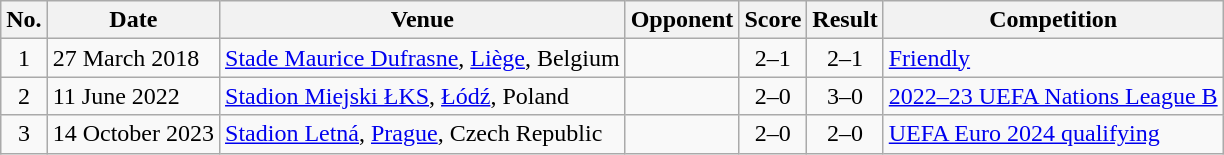<table class="wikitable sortable">
<tr>
<th scope="col">No.</th>
<th scope="col">Date</th>
<th scope="col">Venue</th>
<th scope="col">Opponent</th>
<th scope="col">Score</th>
<th scope="col">Result</th>
<th scope="col">Competition</th>
</tr>
<tr>
<td align="center">1</td>
<td>27 March 2018</td>
<td><a href='#'>Stade Maurice Dufrasne</a>, <a href='#'>Liège</a>, Belgium</td>
<td></td>
<td align="center">2–1</td>
<td align="center">2–1</td>
<td><a href='#'>Friendly</a></td>
</tr>
<tr>
<td align="center">2</td>
<td>11 June 2022</td>
<td><a href='#'>Stadion Miejski ŁKS</a>, <a href='#'>Łódź</a>, Poland</td>
<td></td>
<td align="center">2–0</td>
<td align="center">3–0</td>
<td><a href='#'>2022–23 UEFA Nations League B</a></td>
</tr>
<tr>
<td align="center">3</td>
<td>14 October 2023</td>
<td><a href='#'>Stadion Letná</a>, <a href='#'>Prague</a>, Czech Republic</td>
<td></td>
<td align="center">2–0</td>
<td align="center">2–0</td>
<td><a href='#'>UEFA Euro 2024 qualifying</a></td>
</tr>
</table>
